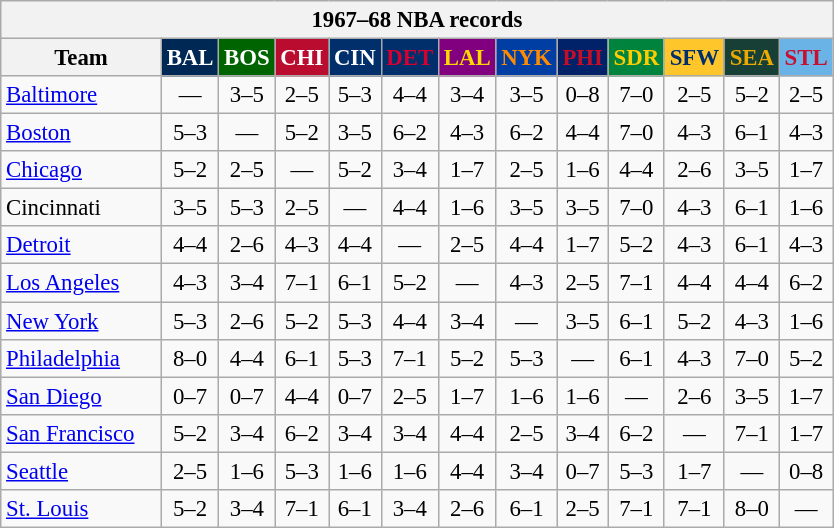<table class="wikitable" style="font-size:95%; text-align:center;">
<tr>
<th colspan=13>1967–68 NBA records</th>
</tr>
<tr>
<th width=100>Team</th>
<th style="background:#002854;color:#FFFFFF;width=35">BAL</th>
<th style="background:#006400;color:#FFFFFF;width=35">BOS</th>
<th style="background:#BA0C2F;color:#FFFFFF;width=35">CHI</th>
<th style="background:#012F6B;color:#FFFFFF;width=35">CIN</th>
<th style="background:#012F6B;color:#D40032;width=35">DET</th>
<th style="background:#800080;color:#FFD700;width=35">LAL</th>
<th style="background:#003EA4;color:#FF8C00;width=35">NYK</th>
<th style="background:#012268;color:#C60D28;width=35">PHI</th>
<th style="background:#00843D;color:#FFCC00;width=35">SDR</th>
<th style="background:#FFC62C;color:#012F6B;width=35">SFW</th>
<th style="background:#173F36;color:#EBAA00;width=35">SEA</th>
<th style="background:#69B3E6;color:#C70F2E;width=35">STL</th>
</tr>
<tr>
<td style="text-align:left;"><a href='#'>Baltimore</a></td>
<td>—</td>
<td>3–5</td>
<td>2–5</td>
<td>5–3</td>
<td>4–4</td>
<td>3–4</td>
<td>3–5</td>
<td>0–8</td>
<td>7–0</td>
<td>2–5</td>
<td>5–2</td>
<td>2–5</td>
</tr>
<tr>
<td style="text-align:left;"><a href='#'>Boston</a></td>
<td>5–3</td>
<td>—</td>
<td>5–2</td>
<td>3–5</td>
<td>6–2</td>
<td>4–3</td>
<td>6–2</td>
<td>4–4</td>
<td>7–0</td>
<td>4–3</td>
<td>6–1</td>
<td>4–3</td>
</tr>
<tr>
<td style="text-align:left;"><a href='#'>Chicago</a></td>
<td>5–2</td>
<td>2–5</td>
<td>—</td>
<td>5–2</td>
<td>3–4</td>
<td>1–7</td>
<td>2–5</td>
<td>1–6</td>
<td>4–4</td>
<td>2–6</td>
<td>3–5</td>
<td>1–7</td>
</tr>
<tr>
<td style="text-align:left;">Cincinnati</td>
<td>3–5</td>
<td>5–3</td>
<td>2–5</td>
<td>—</td>
<td>4–4</td>
<td>1–6</td>
<td>3–5</td>
<td>3–5</td>
<td>7–0</td>
<td>4–3</td>
<td>6–1</td>
<td>1–6</td>
</tr>
<tr>
<td style="text-align:left;"><a href='#'>Detroit</a></td>
<td>4–4</td>
<td>2–6</td>
<td>4–3</td>
<td>4–4</td>
<td>—</td>
<td>2–5</td>
<td>4–4</td>
<td>1–7</td>
<td>5–2</td>
<td>4–3</td>
<td>6–1</td>
<td>4–3</td>
</tr>
<tr>
<td style="text-align:left;"><a href='#'>Los Angeles</a></td>
<td>4–3</td>
<td>3–4</td>
<td>7–1</td>
<td>6–1</td>
<td>5–2</td>
<td>—</td>
<td>4–3</td>
<td>2–5</td>
<td>7–1</td>
<td>4–4</td>
<td>4–4</td>
<td>6–2</td>
</tr>
<tr>
<td style="text-align:left;"><a href='#'>New York</a></td>
<td>5–3</td>
<td>2–6</td>
<td>5–2</td>
<td>5–3</td>
<td>4–4</td>
<td>3–4</td>
<td>—</td>
<td>3–5</td>
<td>6–1</td>
<td>5–2</td>
<td>4–3</td>
<td>1–6</td>
</tr>
<tr>
<td style="text-align:left;"><a href='#'>Philadelphia</a></td>
<td>8–0</td>
<td>4–4</td>
<td>6–1</td>
<td>5–3</td>
<td>7–1</td>
<td>5–2</td>
<td>5–3</td>
<td>—</td>
<td>6–1</td>
<td>4–3</td>
<td>7–0</td>
<td>5–2</td>
</tr>
<tr>
<td style="text-align:left;"><a href='#'>San Diego</a></td>
<td>0–7</td>
<td>0–7</td>
<td>4–4</td>
<td>0–7</td>
<td>2–5</td>
<td>1–7</td>
<td>1–6</td>
<td>1–6</td>
<td>—</td>
<td>2–6</td>
<td>3–5</td>
<td>1–7</td>
</tr>
<tr>
<td style="text-align:left;"><a href='#'>San Francisco</a></td>
<td>5–2</td>
<td>3–4</td>
<td>6–2</td>
<td>3–4</td>
<td>3–4</td>
<td>4–4</td>
<td>2–5</td>
<td>3–4</td>
<td>6–2</td>
<td>—</td>
<td>7–1</td>
<td>1–7</td>
</tr>
<tr>
<td style="text-align:left;"><a href='#'>Seattle</a></td>
<td>2–5</td>
<td>1–6</td>
<td>5–3</td>
<td>1–6</td>
<td>1–6</td>
<td>4–4</td>
<td>3–4</td>
<td>0–7</td>
<td>5–3</td>
<td>1–7</td>
<td>—</td>
<td>0–8</td>
</tr>
<tr>
<td style="text-align:left;"><a href='#'>St. Louis</a></td>
<td>5–2</td>
<td>3–4</td>
<td>7–1</td>
<td>6–1</td>
<td>3–4</td>
<td>2–6</td>
<td>6–1</td>
<td>2–5</td>
<td>7–1</td>
<td>7–1</td>
<td>8–0</td>
<td>—</td>
</tr>
</table>
